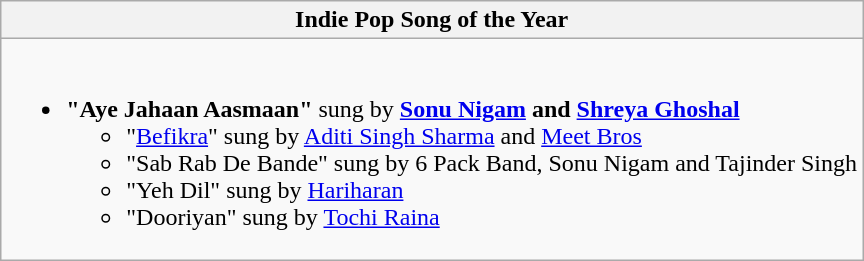<table class="wikitable">
<tr>
<th>Indie Pop Song of the Year</th>
</tr>
<tr>
<td valign="top"><br><ul><li><strong>"Aye Jahaan Aasmaan"</strong> sung by <strong><a href='#'>Sonu Nigam</a> and <a href='#'>Shreya Ghoshal</a></strong><ul><li>"<a href='#'>Befikra</a>" sung by <a href='#'>Aditi Singh Sharma</a> and <a href='#'>Meet Bros</a></li><li>"Sab Rab De Bande" sung by 6 Pack Band, Sonu Nigam and Tajinder Singh</li><li>"Yeh Dil" sung by <a href='#'>Hariharan</a></li><li>"Dooriyan" sung by <a href='#'>Tochi Raina</a></li></ul></li></ul></td>
</tr>
</table>
